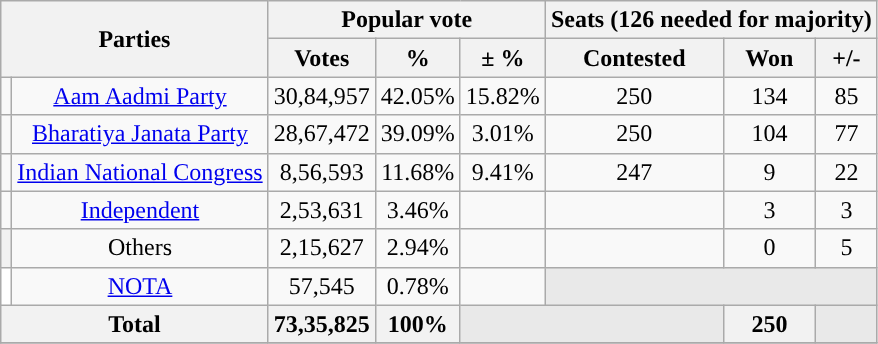<table class="wikitable" style="text-align:center">
<tr>
<th colspan="2" rowspan="2">Parties</th>
<th colspan="3">Popular vote</th>
<th colspan="3">Seats (126 needed for majority)</th>
</tr>
<tr>
<th>Votes</th>
<th>%</th>
<th>± %</th>
<th>Contested</th>
<th>Won</th>
<th>+/-</th>
</tr>
<tr>
<td></td>
<td><a href='#'>Aam Aadmi Party</a></td>
<td>30,84,957</td>
<td>42.05%</td>
<td>15.82%</td>
<td>250</td>
<td>134</td>
<td>85</td>
</tr>
<tr>
<td></td>
<td><a href='#'>Bharatiya Janata Party</a></td>
<td>28,67,472</td>
<td>39.09%</td>
<td>3.01%</td>
<td>250</td>
<td>104</td>
<td>77</td>
</tr>
<tr>
<td></td>
<td><a href='#'>Indian National Congress</a></td>
<td>8,56,593</td>
<td>11.68%</td>
<td>9.41%</td>
<td>247</td>
<td>9</td>
<td>22</td>
</tr>
<tr>
<td></td>
<td><a href='#'>Independent</a></td>
<td>2,53,631</td>
<td>3.46%</td>
<td></td>
<td></td>
<td>3</td>
<td>3</td>
</tr>
<tr>
<th rowspan="1"></th>
<td>Others</td>
<td>2,15,627</td>
<td>2.94%</td>
<td></td>
<td></td>
<td>0</td>
<td>5</td>
</tr>
<tr>
<td bgcolor="FFFFFF"></td>
<td><a href='#'>NOTA</a></td>
<td>57,545</td>
<td>0.78%</td>
<td></td>
<td Colspan=3 bgcolor="#E9E9E9"></td>
</tr>
<tr style="font-weight:bold;">
<th align="centre" colspan="2">Total</th>
<th>73,35,825</th>
<th>100%</th>
<td Colspan=2 bgcolor="#E9E9E9"></td>
<th>250</th>
<td bgcolor="#E9E9E9"></td>
</tr>
<tr>
</tr>
</table>
